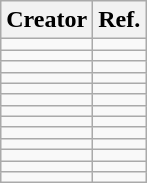<table class="sortable wikitable">
<tr>
<th scope="col">Creator</th>
<th class="unsortable">Ref.</th>
</tr>
<tr>
<td></td>
<td align="center"></td>
</tr>
<tr>
<td></td>
<td align="center"></td>
</tr>
<tr>
<td></td>
<td align="center"></td>
</tr>
<tr>
<td></td>
<td align="center"></td>
</tr>
<tr>
<td></td>
<td align="center"></td>
</tr>
<tr>
<td></td>
<td align="center"></td>
</tr>
<tr>
<td></td>
<td align="center"></td>
</tr>
<tr>
<td></td>
<td align="center"></td>
</tr>
<tr>
<td></td>
<td align="center"></td>
</tr>
<tr>
<td></td>
<td align="center"></td>
</tr>
<tr>
<td></td>
<td align="center"></td>
</tr>
<tr>
<td></td>
<td align="center"></td>
</tr>
<tr>
<td></td>
<td align="center"></td>
</tr>
</table>
